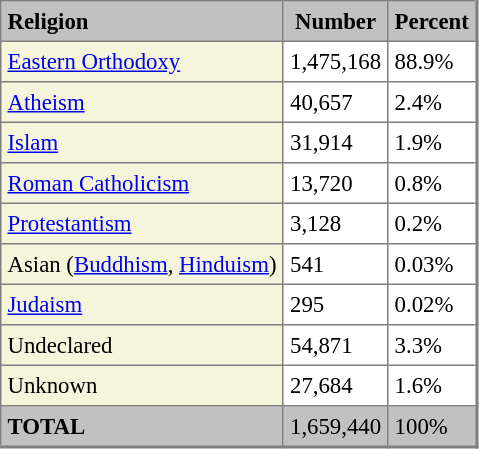<table border=1 cellpadding=4 cellspacing=0 class="toccolours" style="align: left; margin: 0.5em 0 0 0; border-style: solid; border: 1px solid #7f7f7f; border-right-width: 2px; border-bottom-width: 2px; border-collapse: collapse; font-size: 95%;">
<tr>
<td style="background:#c1c1c1;"><strong>Religion</strong></td>
<td colspan=1 style="background:#c1c1c1;" align="center"><strong>Number</strong></td>
<td colspan=1 style="background:#c1c1c1;" align="center"><strong>Percent</strong></td>
</tr>
<tr>
<td style="background:#F5F5DC;"><a href='#'>Eastern Orthodoxy</a></td>
<td>1,475,168</td>
<td>88.9%</td>
</tr>
<tr>
<td style="background:#F5F5DC;"><a href='#'>Atheism</a></td>
<td>40,657</td>
<td>2.4%</td>
</tr>
<tr>
<td style="background:#F5F5DC;"><a href='#'>Islam</a></td>
<td>31,914</td>
<td>1.9%</td>
</tr>
<tr>
<td style="background:#F5F5DC;"><a href='#'>Roman Catholicism</a></td>
<td>13,720</td>
<td>0.8%</td>
</tr>
<tr>
<td style="background:#F5F5DC;"><a href='#'>Protestantism</a></td>
<td>3,128</td>
<td>0.2%</td>
</tr>
<tr>
<td style="background:#F5F5DC;">Asian (<a href='#'>Buddhism</a>, <a href='#'>Hinduism</a>)</td>
<td>541</td>
<td>0.03%</td>
</tr>
<tr>
<td style="background:#F5F5DC;"><a href='#'>Judaism</a></td>
<td>295</td>
<td>0.02%</td>
</tr>
<tr>
<td style="background:#F5F5DC;">Undeclared</td>
<td>54,871</td>
<td>3.3%</td>
</tr>
<tr>
<td style="background:#F5F5DC;">Unknown</td>
<td>27,684</td>
<td>1.6%</td>
</tr>
<tr>
<td style="background:#c1c1c1;"><strong>TOTAL</strong></td>
<td style="background:#c1c1c1;">1,659,440</td>
<td style="background:#c1c1c1;">100%</td>
</tr>
</table>
